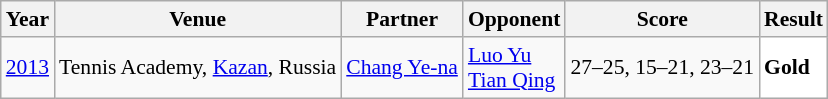<table class="sortable wikitable" style="font-size: 90%;">
<tr>
<th>Year</th>
<th>Venue</th>
<th>Partner</th>
<th>Opponent</th>
<th>Score</th>
<th>Result</th>
</tr>
<tr>
<td align="center"><a href='#'>2013</a></td>
<td align="left">Tennis Academy, <a href='#'>Kazan</a>, Russia</td>
<td align="left"> <a href='#'>Chang Ye-na</a></td>
<td align="left"> <a href='#'>Luo Yu</a><br> <a href='#'>Tian Qing</a></td>
<td align="left">27–25, 15–21, 23–21</td>
<td style="text-align:left; background:white"> <strong>Gold</strong></td>
</tr>
</table>
